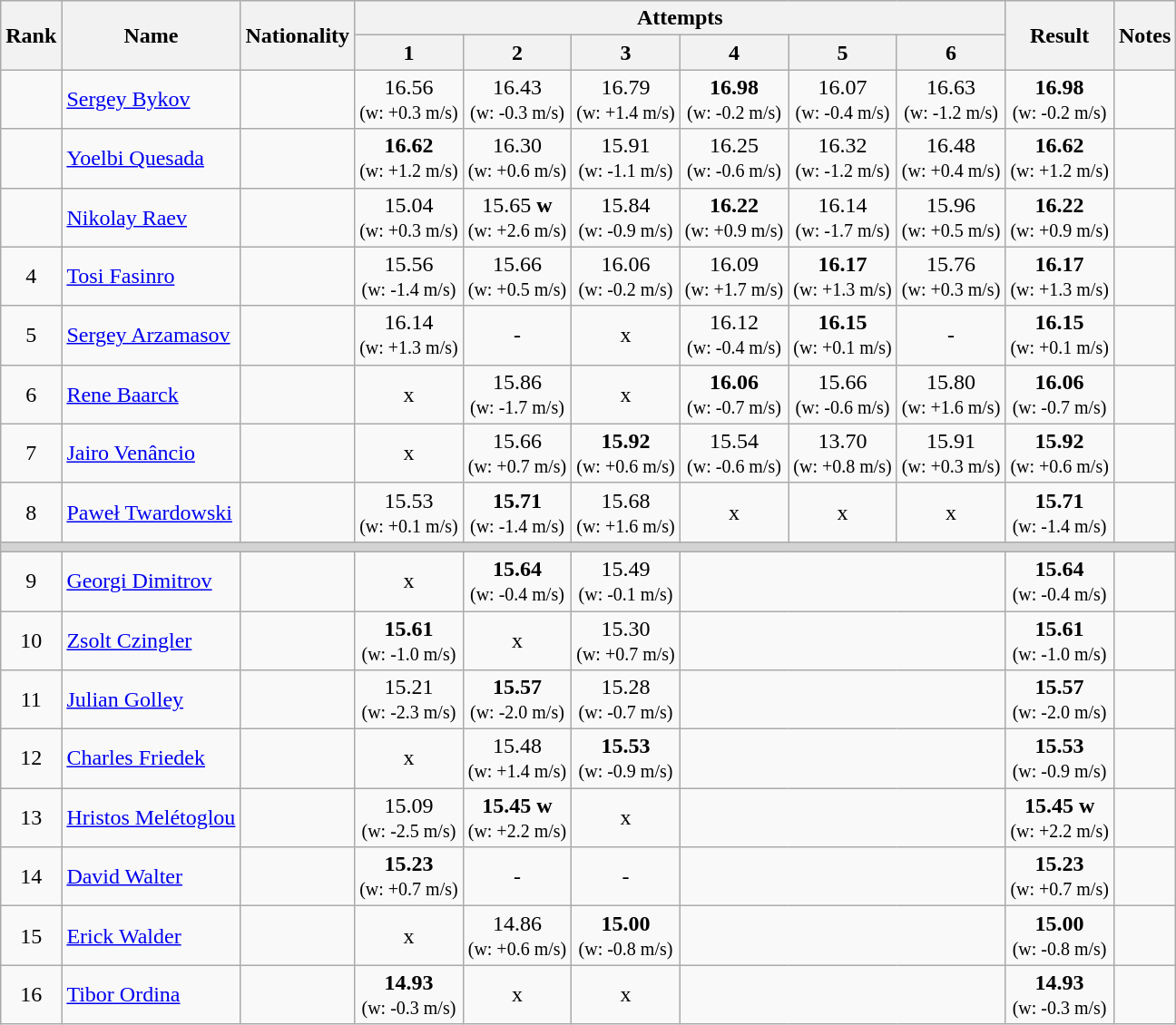<table class="wikitable sortable" style="text-align:center">
<tr>
<th rowspan=2>Rank</th>
<th rowspan=2>Name</th>
<th rowspan=2>Nationality</th>
<th colspan=6>Attempts</th>
<th rowspan=2>Result</th>
<th rowspan=2>Notes</th>
</tr>
<tr>
<th>1</th>
<th>2</th>
<th>3</th>
<th>4</th>
<th>5</th>
<th>6</th>
</tr>
<tr>
<td></td>
<td align=left><a href='#'>Sergey Bykov</a></td>
<td align=left></td>
<td>16.56<br><small>(w: +0.3 m/s)</small></td>
<td>16.43<br><small>(w: -0.3 m/s)</small></td>
<td>16.79<br><small>(w: +1.4 m/s)</small></td>
<td><strong>16.98</strong><br><small>(w: -0.2 m/s)</small></td>
<td>16.07<br><small>(w: -0.4 m/s)</small></td>
<td>16.63<br><small>(w: -1.2 m/s)</small></td>
<td><strong>16.98</strong> <br><small>(w: -0.2 m/s)</small></td>
<td></td>
</tr>
<tr>
<td></td>
<td align=left><a href='#'>Yoelbi Quesada</a></td>
<td align=left></td>
<td><strong>16.62</strong><br><small>(w: +1.2 m/s)</small></td>
<td>16.30<br><small>(w: +0.6 m/s)</small></td>
<td>15.91<br><small>(w: -1.1 m/s)</small></td>
<td>16.25<br><small>(w: -0.6 m/s)</small></td>
<td>16.32<br><small>(w: -1.2 m/s)</small></td>
<td>16.48<br><small>(w: +0.4 m/s)</small></td>
<td><strong>16.62</strong> <br><small>(w: +1.2 m/s)</small></td>
<td></td>
</tr>
<tr>
<td></td>
<td align=left><a href='#'>Nikolay Raev</a></td>
<td align=left></td>
<td>15.04<br><small>(w: +0.3 m/s)</small></td>
<td>15.65 <strong>w</strong> <br><small>(w: +2.6 m/s)</small></td>
<td>15.84<br><small>(w: -0.9 m/s)</small></td>
<td><strong>16.22</strong><br><small>(w: +0.9 m/s)</small></td>
<td>16.14<br><small>(w: -1.7 m/s)</small></td>
<td>15.96<br><small>(w: +0.5 m/s)</small></td>
<td><strong>16.22</strong> <br><small>(w: +0.9 m/s)</small></td>
<td></td>
</tr>
<tr>
<td>4</td>
<td align=left><a href='#'>Tosi Fasinro</a></td>
<td align=left></td>
<td>15.56<br><small>(w: -1.4 m/s)</small></td>
<td>15.66<br><small>(w: +0.5 m/s)</small></td>
<td>16.06<br><small>(w: -0.2 m/s)</small></td>
<td>16.09<br><small>(w: +1.7 m/s)</small></td>
<td><strong>16.17</strong><br><small>(w: +1.3 m/s)</small></td>
<td>15.76<br><small>(w: +0.3 m/s)</small></td>
<td><strong>16.17</strong> <br><small>(w: +1.3 m/s)</small></td>
<td></td>
</tr>
<tr>
<td>5</td>
<td align=left><a href='#'>Sergey Arzamasov</a></td>
<td align=left></td>
<td>16.14<br><small>(w: +1.3 m/s)</small></td>
<td>-</td>
<td>x</td>
<td>16.12<br><small>(w: -0.4 m/s)</small></td>
<td><strong>16.15</strong><br><small>(w: +0.1 m/s)</small></td>
<td>-</td>
<td><strong>16.15</strong> <br><small>(w: +0.1 m/s)</small></td>
<td></td>
</tr>
<tr>
<td>6</td>
<td align=left><a href='#'>Rene Baarck</a></td>
<td align=left></td>
<td>x</td>
<td>15.86<br><small>(w: -1.7 m/s)</small></td>
<td>x</td>
<td><strong>16.06</strong><br><small>(w: -0.7 m/s)</small></td>
<td>15.66<br><small>(w: -0.6 m/s)</small></td>
<td>15.80<br><small>(w: +1.6 m/s)</small></td>
<td><strong>16.06</strong> <br><small>(w: -0.7 m/s)</small></td>
<td></td>
</tr>
<tr>
<td>7</td>
<td align=left><a href='#'>Jairo Venâncio</a></td>
<td align=left></td>
<td>x</td>
<td>15.66<br><small>(w: +0.7 m/s)</small></td>
<td><strong>15.92</strong><br><small>(w: +0.6 m/s)</small></td>
<td>15.54<br><small>(w: -0.6 m/s)</small></td>
<td>13.70<br><small>(w: +0.8 m/s)</small></td>
<td>15.91<br><small>(w: +0.3 m/s)</small></td>
<td><strong>15.92</strong> <br><small>(w: +0.6 m/s)</small></td>
<td></td>
</tr>
<tr>
<td>8</td>
<td align=left><a href='#'>Paweł Twardowski</a></td>
<td align=left></td>
<td>15.53<br><small>(w: +0.1 m/s)</small></td>
<td><strong>15.71</strong><br><small>(w: -1.4 m/s)</small></td>
<td>15.68<br><small>(w: +1.6 m/s)</small></td>
<td>x</td>
<td>x</td>
<td>x</td>
<td><strong>15.71</strong> <br><small>(w: -1.4 m/s)</small></td>
<td></td>
</tr>
<tr>
<td colspan=11 bgcolor=lightgray></td>
</tr>
<tr>
<td>9</td>
<td align=left><a href='#'>Georgi Dimitrov</a></td>
<td align=left></td>
<td>x</td>
<td><strong>15.64</strong><br><small>(w: -0.4 m/s)</small></td>
<td>15.49<br><small>(w: -0.1 m/s)</small></td>
<td colspan=3></td>
<td><strong>15.64</strong> <br><small>(w: -0.4 m/s)</small></td>
<td></td>
</tr>
<tr>
<td>10</td>
<td align=left><a href='#'>Zsolt Czingler</a></td>
<td align=left></td>
<td><strong>15.61</strong><br><small>(w: -1.0 m/s)</small></td>
<td>x</td>
<td>15.30<br><small>(w: +0.7 m/s)</small></td>
<td colspan=3></td>
<td><strong>15.61</strong> <br><small>(w: -1.0 m/s)</small></td>
<td></td>
</tr>
<tr>
<td>11</td>
<td align=left><a href='#'>Julian Golley</a></td>
<td align=left></td>
<td>15.21<br><small>(w: -2.3 m/s)</small></td>
<td><strong>15.57</strong><br><small>(w: -2.0 m/s)</small></td>
<td>15.28<br><small>(w: -0.7 m/s)</small></td>
<td colspan=3></td>
<td><strong>15.57</strong> <br><small>(w: -2.0 m/s)</small></td>
<td></td>
</tr>
<tr>
<td>12</td>
<td align=left><a href='#'>Charles Friedek</a></td>
<td align=left></td>
<td>x</td>
<td>15.48<br><small>(w: +1.4 m/s)</small></td>
<td><strong>15.53</strong><br><small>(w: -0.9 m/s)</small></td>
<td colspan=3></td>
<td><strong>15.53</strong> <br><small>(w: -0.9 m/s)</small></td>
<td></td>
</tr>
<tr>
<td>13</td>
<td align=left><a href='#'>Hristos Melétoglou</a></td>
<td align=left></td>
<td>15.09<br><small>(w: -2.5 m/s)</small></td>
<td><strong>15.45</strong> <strong>w</strong> <br><small>(w: +2.2 m/s)</small></td>
<td>x</td>
<td colspan=3></td>
<td><strong>15.45</strong>  <strong>w</strong> <br><small>(w: +2.2 m/s)</small></td>
<td></td>
</tr>
<tr>
<td>14</td>
<td align=left><a href='#'>David Walter</a></td>
<td align=left></td>
<td><strong>15.23</strong><br><small>(w: +0.7 m/s)</small></td>
<td>-</td>
<td>-</td>
<td colspan=3></td>
<td><strong>15.23</strong> <br><small>(w: +0.7 m/s)</small></td>
<td></td>
</tr>
<tr>
<td>15</td>
<td align=left><a href='#'>Erick Walder</a></td>
<td align=left></td>
<td>x</td>
<td>14.86<br><small>(w: +0.6 m/s)</small></td>
<td><strong>15.00</strong><br><small>(w: -0.8 m/s)</small></td>
<td colspan=3></td>
<td><strong>15.00</strong> <br><small>(w: -0.8 m/s)</small></td>
<td></td>
</tr>
<tr>
<td>16</td>
<td align=left><a href='#'>Tibor Ordina</a></td>
<td align=left></td>
<td><strong>14.93</strong><br><small>(w: -0.3 m/s)</small></td>
<td>x</td>
<td>x</td>
<td colspan=3></td>
<td><strong>14.93</strong> <br><small>(w: -0.3 m/s)</small></td>
<td></td>
</tr>
</table>
